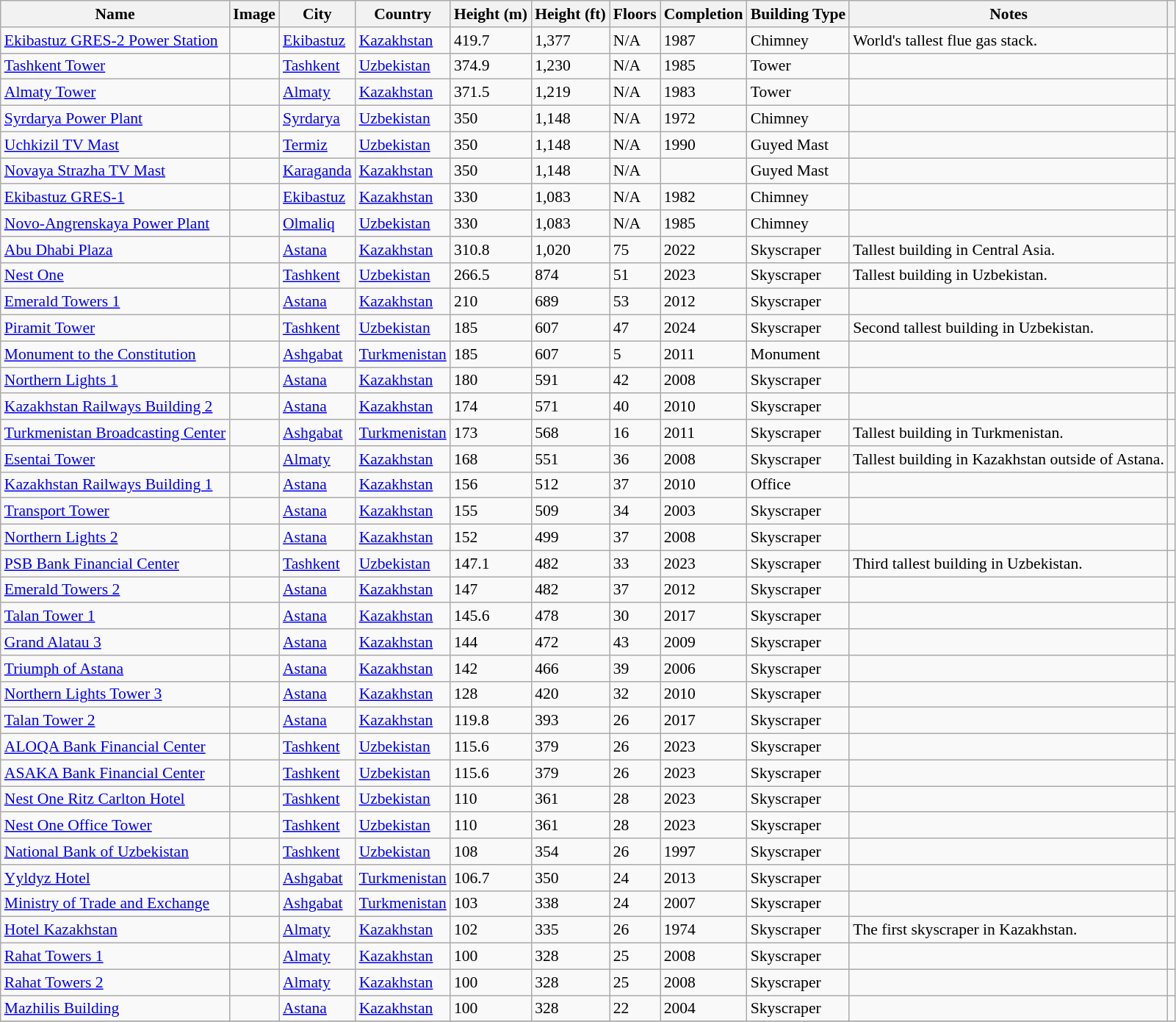<table class="wikitable sortable" style="font-size:90%; text-align:left;">
<tr>
<th class="unsortable">Name</th>
<th class="unsortable">Image</th>
<th>City</th>
<th>Country</th>
<th>Height (m)</th>
<th>Height (ft)</th>
<th>Floors</th>
<th>Completion</th>
<th>Building Type</th>
<th>Notes</th>
<th class="unsortable"></th>
</tr>
<tr>
<td><a href='#'>Ekibastuz GRES-2 Power Station</a></td>
<td></td>
<td><a href='#'>Ekibastuz</a></td>
<td><a href='#'>Kazakhstan</a></td>
<td>419.7</td>
<td>1,377</td>
<td>N/A</td>
<td>1987</td>
<td>Chimney</td>
<td>World's tallest flue gas stack.</td>
<td></td>
</tr>
<tr>
<td><a href='#'>Tashkent Tower</a></td>
<td></td>
<td><a href='#'>Tashkent</a></td>
<td><a href='#'>Uzbekistan</a></td>
<td>374.9</td>
<td>1,230</td>
<td>N/A</td>
<td>1985</td>
<td>Tower</td>
<td></td>
<td></td>
</tr>
<tr>
<td><a href='#'>Almaty Tower</a></td>
<td></td>
<td><a href='#'>Almaty</a></td>
<td><a href='#'>Kazakhstan</a></td>
<td>371.5</td>
<td>1,219</td>
<td>N/A</td>
<td>1983</td>
<td>Tower</td>
<td></td>
<td></td>
</tr>
<tr>
<td><a href='#'>Syrdarya Power Plant</a></td>
<td></td>
<td><a href='#'>Syrdarya</a></td>
<td><a href='#'>Uzbekistan</a></td>
<td>350</td>
<td>1,148</td>
<td>N/A</td>
<td>1972</td>
<td>Chimney</td>
<td></td>
<td></td>
</tr>
<tr>
<td><a href='#'>Uchkizil TV Mast</a></td>
<td></td>
<td><a href='#'>Termiz</a></td>
<td><a href='#'>Uzbekistan</a></td>
<td>350</td>
<td>1,148</td>
<td>N/A</td>
<td>1990</td>
<td>Guyed Mast</td>
<td></td>
<td></td>
</tr>
<tr>
<td><a href='#'>Novaya Strazha TV Mast</a></td>
<td></td>
<td><a href='#'>Karaganda</a></td>
<td><a href='#'>Kazakhstan</a></td>
<td>350</td>
<td>1,148</td>
<td>N/A</td>
<td></td>
<td>Guyed Mast</td>
<td></td>
</tr>
<tr>
<td><a href='#'>Ekibastuz GRES-1</a></td>
<td></td>
<td><a href='#'>Ekibastuz</a></td>
<td><a href='#'>Kazakhstan</a></td>
<td>330</td>
<td>1,083</td>
<td>N/A</td>
<td>1982</td>
<td>Chimney</td>
<td></td>
<td></td>
</tr>
<tr>
<td><a href='#'>Novo-Angrenskaya Power Plant</a></td>
<td></td>
<td><a href='#'>Olmaliq</a></td>
<td><a href='#'>Uzbekistan</a></td>
<td>330</td>
<td>1,083</td>
<td>N/A</td>
<td>1985</td>
<td>Chimney</td>
<td></td>
<td></td>
</tr>
<tr>
<td><a href='#'>Abu Dhabi Plaza</a></td>
<td></td>
<td><a href='#'>Astana</a></td>
<td><a href='#'>Kazakhstan</a></td>
<td>310.8</td>
<td>1,020</td>
<td>75</td>
<td>2022</td>
<td>Skyscraper</td>
<td>Tallest building in Central Asia.</td>
<td></td>
</tr>
<tr>
<td><a href='#'>Nest One</a></td>
<td></td>
<td><a href='#'>Tashkent</a></td>
<td><a href='#'>Uzbekistan</a></td>
<td>266.5</td>
<td>874</td>
<td>51</td>
<td>2023</td>
<td>Skyscraper</td>
<td>Tallest building in Uzbekistan.</td>
<td></td>
</tr>
<tr>
<td><a href='#'>Emerald Towers 1</a></td>
<td></td>
<td><a href='#'>Astana</a></td>
<td><a href='#'>Kazakhstan</a></td>
<td>210</td>
<td>689</td>
<td>53</td>
<td>2012</td>
<td>Skyscraper</td>
<td></td>
<td></td>
</tr>
<tr>
<td><a href='#'>Piramit Tower</a></td>
<td></td>
<td><a href='#'>Tashkent</a></td>
<td><a href='#'>Uzbekistan</a></td>
<td>185</td>
<td>607</td>
<td>47</td>
<td>2024</td>
<td>Skyscraper</td>
<td>Second tallest building in Uzbekistan.</td>
<td></td>
</tr>
<tr>
<td><a href='#'>Monument to the Constitution</a></td>
<td></td>
<td><a href='#'>Ashgabat</a></td>
<td><a href='#'>Turkmenistan</a></td>
<td>185</td>
<td>607</td>
<td>5</td>
<td>2011</td>
<td>Monument</td>
<td></td>
<td></td>
</tr>
<tr>
<td><a href='#'>Northern Lights 1</a></td>
<td></td>
<td><a href='#'>Astana</a></td>
<td><a href='#'>Kazakhstan</a></td>
<td>180</td>
<td>591</td>
<td>42</td>
<td>2008</td>
<td>Skyscraper</td>
<td></td>
<td></td>
</tr>
<tr>
<td><a href='#'>Kazakhstan Railways Building 2</a></td>
<td></td>
<td><a href='#'>Astana</a></td>
<td><a href='#'>Kazakhstan</a></td>
<td>174</td>
<td>571</td>
<td>40</td>
<td>2010</td>
<td>Skyscraper</td>
<td></td>
<td></td>
</tr>
<tr>
<td><a href='#'>Turkmenistan Broadcasting Center</a></td>
<td></td>
<td><a href='#'>Ashgabat</a></td>
<td><a href='#'>Turkmenistan</a></td>
<td>173</td>
<td>568</td>
<td>16</td>
<td>2011</td>
<td>Skyscraper</td>
<td>Tallest building in Turkmenistan.</td>
<td></td>
</tr>
<tr>
<td><a href='#'>Esentai Tower</a></td>
<td></td>
<td><a href='#'>Almaty</a></td>
<td><a href='#'>Kazakhstan</a></td>
<td>168</td>
<td>551</td>
<td>36</td>
<td>2008</td>
<td>Skyscraper</td>
<td>Tallest building in Kazakhstan outside of Astana.</td>
<td></td>
</tr>
<tr>
<td><a href='#'>Kazakhstan Railways Building 1</a></td>
<td></td>
<td><a href='#'>Astana</a></td>
<td><a href='#'>Kazakhstan</a></td>
<td>156</td>
<td>512</td>
<td>37</td>
<td>2010</td>
<td>Office</td>
<td></td>
<td></td>
</tr>
<tr>
<td><a href='#'>Transport Tower</a></td>
<td></td>
<td><a href='#'>Astana</a></td>
<td><a href='#'>Kazakhstan</a></td>
<td>155</td>
<td>509</td>
<td>34</td>
<td>2003</td>
<td>Skyscraper</td>
<td></td>
<td></td>
</tr>
<tr>
<td><a href='#'>Northern Lights 2</a></td>
<td></td>
<td><a href='#'>Astana</a></td>
<td><a href='#'>Kazakhstan</a></td>
<td>152</td>
<td>499</td>
<td>37</td>
<td>2008</td>
<td>Skyscraper</td>
<td></td>
<td></td>
</tr>
<tr>
<td><a href='#'>PSB Bank Financial Center</a></td>
<td></td>
<td><a href='#'>Tashkent</a></td>
<td><a href='#'>Uzbekistan</a></td>
<td>147.1</td>
<td>482</td>
<td>33</td>
<td>2023</td>
<td>Skyscraper</td>
<td>Third tallest building in Uzbekistan.</td>
<td></td>
</tr>
<tr>
<td><a href='#'>Emerald Towers 2</a></td>
<td></td>
<td><a href='#'>Astana</a></td>
<td><a href='#'>Kazakhstan</a></td>
<td>147</td>
<td>482</td>
<td>37</td>
<td>2012</td>
<td>Skyscraper</td>
<td></td>
<td></td>
</tr>
<tr>
<td><a href='#'>Talan Tower 1</a></td>
<td></td>
<td><a href='#'>Astana</a></td>
<td><a href='#'>Kazakhstan</a></td>
<td>145.6</td>
<td>478</td>
<td>30</td>
<td>2017</td>
<td>Skyscraper</td>
<td></td>
<td></td>
</tr>
<tr>
<td><a href='#'>Grand Alatau 3</a></td>
<td></td>
<td><a href='#'>Astana</a></td>
<td><a href='#'>Kazakhstan</a></td>
<td>144</td>
<td>472</td>
<td>43</td>
<td>2009</td>
<td>Skyscraper</td>
<td></td>
<td></td>
</tr>
<tr>
<td><a href='#'>Triumph of Astana</a></td>
<td></td>
<td><a href='#'>Astana</a></td>
<td><a href='#'>Kazakhstan</a></td>
<td>142</td>
<td>466</td>
<td>39</td>
<td>2006</td>
<td>Skyscraper</td>
<td></td>
<td></td>
</tr>
<tr>
<td><a href='#'>Northern Lights Tower 3</a></td>
<td></td>
<td><a href='#'>Astana</a></td>
<td><a href='#'>Kazakhstan</a></td>
<td>128</td>
<td>420</td>
<td>32</td>
<td>2010</td>
<td>Skyscraper</td>
<td></td>
<td></td>
</tr>
<tr>
<td><a href='#'>Talan Tower 2</a></td>
<td></td>
<td><a href='#'>Astana</a></td>
<td><a href='#'>Kazakhstan</a></td>
<td>119.8</td>
<td>393</td>
<td>26</td>
<td>2017</td>
<td>Skyscraper</td>
<td></td>
<td></td>
</tr>
<tr>
<td><a href='#'>ALOQA Bank Financial Center</a></td>
<td></td>
<td><a href='#'>Tashkent</a></td>
<td><a href='#'>Uzbekistan</a></td>
<td>115.6</td>
<td>379</td>
<td>26</td>
<td>2023</td>
<td>Skyscraper</td>
<td></td>
<td></td>
</tr>
<tr>
<td><a href='#'>ASAKA Bank Financial Center</a></td>
<td></td>
<td><a href='#'>Tashkent</a></td>
<td><a href='#'>Uzbekistan</a></td>
<td>115.6</td>
<td>379</td>
<td>26</td>
<td>2023</td>
<td>Skyscraper</td>
<td></td>
<td></td>
</tr>
<tr>
<td><a href='#'>Nest One Ritz Carlton Hotel</a></td>
<td></td>
<td><a href='#'>Tashkent</a></td>
<td><a href='#'>Uzbekistan</a></td>
<td>110</td>
<td>361</td>
<td>28</td>
<td>2023</td>
<td>Skyscraper</td>
<td></td>
<td></td>
</tr>
<tr>
<td><a href='#'>Nest One Office Tower</a></td>
<td></td>
<td><a href='#'>Tashkent</a></td>
<td><a href='#'>Uzbekistan</a></td>
<td>110</td>
<td>361</td>
<td>28</td>
<td>2023</td>
<td>Skyscraper</td>
<td></td>
<td></td>
</tr>
<tr>
<td><a href='#'>National Bank of Uzbekistan</a></td>
<td></td>
<td><a href='#'>Tashkent</a></td>
<td><a href='#'>Uzbekistan</a></td>
<td>108</td>
<td>354</td>
<td>26</td>
<td>1997</td>
<td>Skyscraper</td>
<td></td>
<td></td>
</tr>
<tr>
<td><a href='#'>Yyldyz Hotel</a></td>
<td></td>
<td><a href='#'>Ashgabat</a></td>
<td><a href='#'>Turkmenistan</a></td>
<td>106.7</td>
<td>350</td>
<td>24</td>
<td>2013</td>
<td>Skyscraper</td>
<td></td>
<td></td>
</tr>
<tr>
<td><a href='#'>Ministry of Trade and Exchange</a></td>
<td></td>
<td><a href='#'>Ashgabat</a></td>
<td><a href='#'>Turkmenistan</a></td>
<td>103</td>
<td>338</td>
<td>24</td>
<td>2007</td>
<td>Skyscraper</td>
<td></td>
<td></td>
</tr>
<tr>
<td><a href='#'>Hotel Kazakhstan</a></td>
<td></td>
<td><a href='#'>Almaty</a></td>
<td><a href='#'>Kazakhstan</a></td>
<td>102</td>
<td>335</td>
<td>26</td>
<td>1974</td>
<td>Skyscraper</td>
<td>The first skyscraper in Kazakhstan.</td>
<td></td>
</tr>
<tr>
<td><a href='#'>Rahat Towers 1</a></td>
<td></td>
<td><a href='#'>Almaty</a></td>
<td><a href='#'>Kazakhstan</a></td>
<td>100</td>
<td>328</td>
<td>25</td>
<td>2008</td>
<td>Skyscraper</td>
<td></td>
<td></td>
</tr>
<tr>
<td><a href='#'>Rahat Towers 2</a></td>
<td></td>
<td><a href='#'>Almaty</a></td>
<td><a href='#'>Kazakhstan</a></td>
<td>100</td>
<td>328</td>
<td>25</td>
<td>2008</td>
<td>Skyscraper</td>
<td></td>
<td></td>
</tr>
<tr>
<td><a href='#'>Mazhilis Building</a></td>
<td></td>
<td><a href='#'>Astana</a></td>
<td><a href='#'>Kazakhstan</a></td>
<td>100</td>
<td>328</td>
<td>22</td>
<td>2004</td>
<td>Skyscraper</td>
<td></td>
<td></td>
</tr>
<tr>
</tr>
</table>
